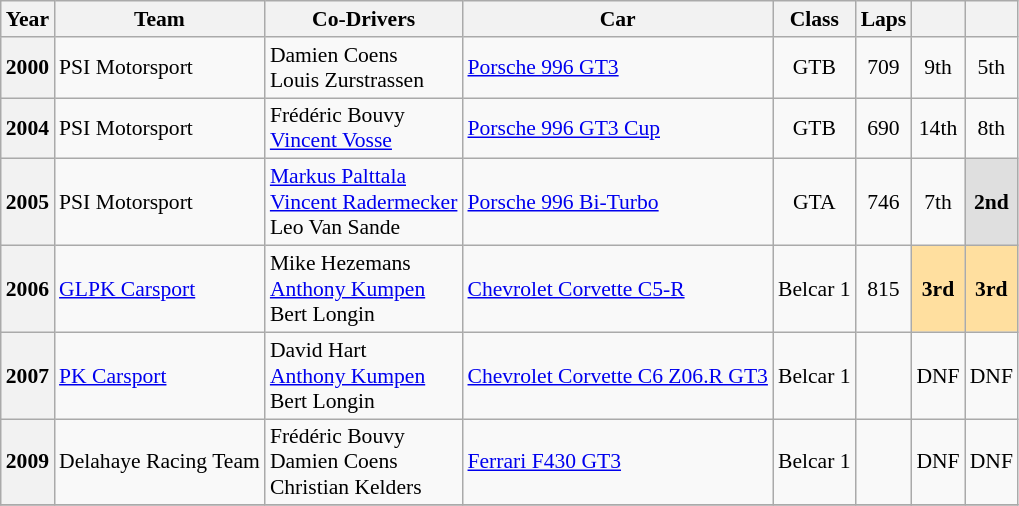<table class="wikitable" style="text-align:center; font-size:90%">
<tr>
<th>Year</th>
<th>Team</th>
<th>Co-Drivers</th>
<th>Car</th>
<th>Class</th>
<th>Laps</th>
<th></th>
<th></th>
</tr>
<tr>
<th>2000</th>
<td align="left"> PSI Motorsport</td>
<td align="left"> Damien Coens<br> Louis Zurstrassen</td>
<td align="left"><a href='#'>Porsche 996 GT3</a></td>
<td>GTB</td>
<td>709</td>
<td>9th</td>
<td>5th</td>
</tr>
<tr>
<th>2004</th>
<td align="left"> PSI Motorsport</td>
<td align="left"> Frédéric Bouvy<br> <a href='#'>Vincent Vosse</a></td>
<td align="left"><a href='#'>Porsche 996 GT3 Cup</a></td>
<td>GTB</td>
<td>690</td>
<td>14th</td>
<td>8th</td>
</tr>
<tr>
<th>2005</th>
<td align="left"> PSI Motorsport</td>
<td align="left"> <a href='#'>Markus Palttala</a><br> <a href='#'>Vincent Radermecker</a><br> Leo Van Sande</td>
<td align="left"><a href='#'>Porsche 996 Bi-Turbo</a></td>
<td>GTA</td>
<td>746</td>
<td>7th</td>
<th style="background:#DFDFDF;">2nd</th>
</tr>
<tr>
<th>2006</th>
<td align="left"> <a href='#'>GLPK Carsport</a></td>
<td align="left"> Mike Hezemans<br> <a href='#'>Anthony Kumpen</a><br> Bert Longin</td>
<td align="left"><a href='#'>Chevrolet Corvette C5-R</a></td>
<td>Belcar 1</td>
<td>815</td>
<th style="background:#FFDF9F;">3rd</th>
<th style="background:#FFDF9F;">3rd</th>
</tr>
<tr>
<th>2007</th>
<td align="left"> <a href='#'>PK Carsport</a></td>
<td align="left"> David Hart<br> <a href='#'>Anthony Kumpen</a><br> Bert Longin</td>
<td align="left"><a href='#'>Chevrolet Corvette C6 Z06.R GT3</a></td>
<td>Belcar 1</td>
<td></td>
<td>DNF</td>
<td>DNF</td>
</tr>
<tr>
<th>2009</th>
<td align="left"> Delahaye Racing Team</td>
<td align="left"> Frédéric Bouvy<br> Damien Coens<br> Christian Kelders</td>
<td align="left"><a href='#'>Ferrari F430 GT3</a></td>
<td>Belcar 1</td>
<td></td>
<td>DNF</td>
<td>DNF</td>
</tr>
<tr>
</tr>
</table>
